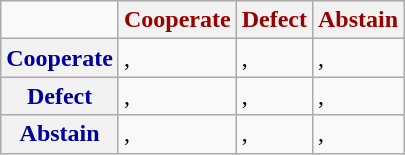<table class="wikitable">
<tr>
<td></td>
<th scope="col" style="color: #900">Cooperate</th>
<th scope="col" style="color: #900">Defect</th>
<th scope="col" style="color: #900">Abstain</th>
</tr>
<tr>
<th scope="row" style="color: #009">Cooperate</th>
<td>, </td>
<td>, </td>
<td>, </td>
</tr>
<tr>
<th scope="row" style="color: #009">Defect</th>
<td>, </td>
<td>, </td>
<td>, </td>
</tr>
<tr>
<th scope="row" style="color: #009">Abstain</th>
<td>, </td>
<td>, </td>
<td>, </td>
</tr>
</table>
